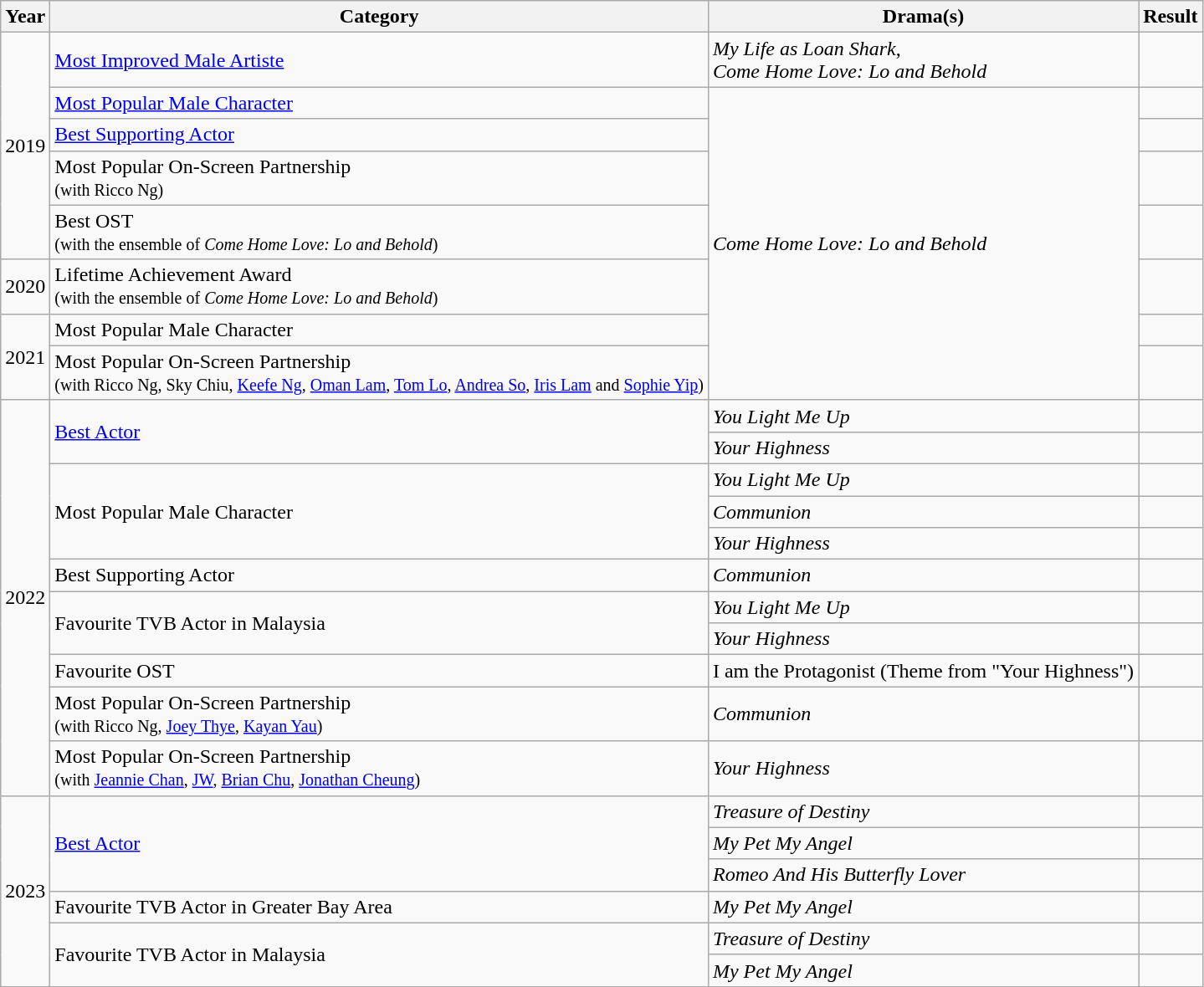<table class="wikitable sortable">
<tr>
<th>Year</th>
<th>Category</th>
<th>Drama(s)</th>
<th>Result</th>
</tr>
<tr>
<td rowspan=5>2019</td>
<td><a href='#'>Most Improved Male Artiste</a></td>
<td><em>My Life as Loan Shark</em>,<br><em>Come Home Love: Lo and Behold</em></td>
<td></td>
</tr>
<tr>
<td><a href='#'>Most Popular Male Character</a></td>
<td rowspan=7><em>Come Home Love: Lo and Behold</em></td>
<td></td>
</tr>
<tr>
<td><a href='#'>Best Supporting Actor</a></td>
<td></td>
</tr>
<tr>
<td>Most Popular On-Screen Partnership <br> <small>(with Ricco Ng)</small></td>
<td></td>
</tr>
<tr>
<td>Best OST <br><small>(with the ensemble of <em>Come Home Love: Lo and Behold</em>)</small></td>
<td></td>
</tr>
<tr>
<td>2020</td>
<td>Lifetime Achievement Award <br><small>(with the ensemble of <em>Come Home Love: Lo and Behold</em>)</small></td>
<td></td>
</tr>
<tr>
<td rowspan=2>2021</td>
<td>Most Popular Male Character</td>
<td></td>
</tr>
<tr>
<td>Most Popular On-Screen Partnership <br> <small>(with Ricco Ng, Sky Chiu, <a href='#'>Keefe Ng</a>, <a href='#'>Oman Lam</a>, <a href='#'>Tom Lo</a>, <a href='#'>Andrea So</a>, <a href='#'>Iris Lam</a> and <a href='#'>Sophie Yip</a>)</small></td>
<td></td>
</tr>
<tr>
<td rowspan=11>2022</td>
<td rowspan=2><a href='#'>Best Actor</a></td>
<td><em>You Light Me Up</em></td>
<td></td>
</tr>
<tr>
<td><em>Your Highness</em></td>
<td></td>
</tr>
<tr>
<td rowspan=3>Most Popular Male Character</td>
<td><em>You Light Me Up</em></td>
<td></td>
</tr>
<tr>
<td><em>Communion</em></td>
<td></td>
</tr>
<tr>
<td><em>Your Highness</em></td>
<td></td>
</tr>
<tr>
<td>Best Supporting Actor</td>
<td><em>Communion</em></td>
<td></td>
</tr>
<tr>
<td rowspan=2>Favourite TVB Actor in Malaysia</td>
<td><em>You Light Me Up</em></td>
<td></td>
</tr>
<tr>
<td><em>Your Highness</em></td>
<td></td>
</tr>
<tr>
<td>Favourite OST</td>
<td>I am the Protagonist (Theme from "Your Highness")</td>
<td></td>
</tr>
<tr>
<td>Most Popular On-Screen Partnership<br><small>(with Ricco Ng, <a href='#'>Joey Thye</a>, <a href='#'>Kayan Yau</a>)</small></td>
<td><em>Communion</em></td>
<td></td>
</tr>
<tr>
<td>Most Popular On-Screen Partnership<br><small>(with <a href='#'>Jeannie Chan</a>, <a href='#'>JW</a>, <a href='#'>Brian Chu</a>, <a href='#'>Jonathan Cheung</a>)</small></td>
<td><em>Your Highness</em></td>
<td></td>
</tr>
<tr>
<td rowspan=6>2023</td>
<td rowspan=3><a href='#'>Best Actor</a></td>
<td><em>Treasure of Destiny</em></td>
<td></td>
</tr>
<tr>
<td><em>My Pet My Angel</em></td>
<td></td>
</tr>
<tr>
<td><em>Romeo And His Butterfly Lover</em></td>
<td></td>
</tr>
<tr>
<td>Favourite TVB Actor in Greater Bay Area</td>
<td><em>My Pet My Angel</em></td>
<td></td>
</tr>
<tr>
<td rowspan=2>Favourite TVB Actor in Malaysia</td>
<td><em>Treasure of Destiny</em></td>
<td></td>
</tr>
<tr>
<td><em>My Pet My Angel</em></td>
<td></td>
</tr>
</table>
